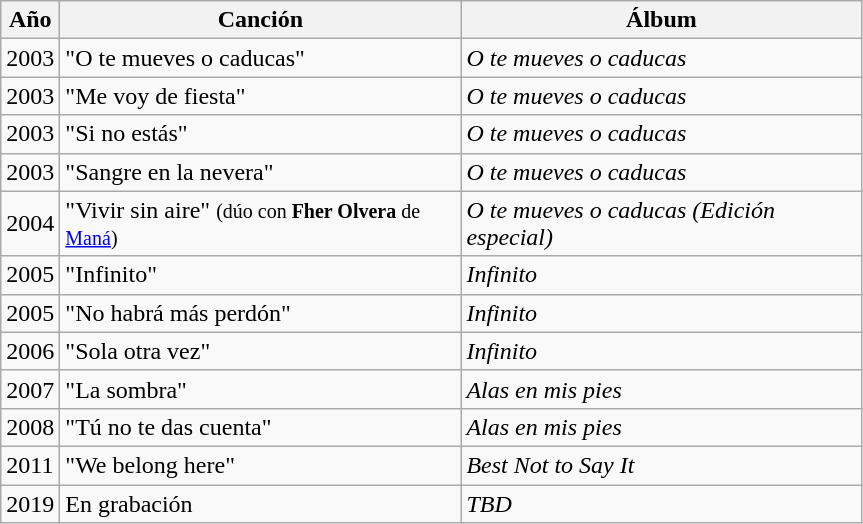<table class="wikitable">
<tr>
<th>Año</th>
<th width="260">Canción</th>
<th width="260">Álbum</th>
</tr>
<tr>
<td>2003</td>
<td>"O te mueves o caducas"</td>
<td><em>O te mueves o caducas</em></td>
</tr>
<tr>
<td>2003</td>
<td>"Me voy de fiesta"</td>
<td><em>O te mueves o caducas</em></td>
</tr>
<tr>
<td>2003</td>
<td>"Si no estás"</td>
<td><em>O te mueves o caducas</em></td>
</tr>
<tr>
<td>2003</td>
<td>"Sangre en la nevera"</td>
<td><em>O te mueves o caducas</em></td>
</tr>
<tr>
<td>2004</td>
<td>"Vivir sin aire" <small>(dúo con <strong>Fher Olvera</strong> de <a href='#'>Maná</a>)</small></td>
<td><em>O te mueves o caducas (Edición especial)</em></td>
</tr>
<tr>
<td>2005</td>
<td>"Infinito"</td>
<td><em>Infinito</em></td>
</tr>
<tr>
<td>2005</td>
<td>"No habrá más perdón"</td>
<td><em>Infinito</em></td>
</tr>
<tr>
<td>2006</td>
<td>"Sola otra vez"</td>
<td><em>Infinito</em></td>
</tr>
<tr>
<td>2007</td>
<td>"La sombra"</td>
<td><em>Alas en mis pies</em></td>
</tr>
<tr>
<td>2008</td>
<td>"Tú no te das cuenta"</td>
<td><em>Alas en mis pies</em></td>
</tr>
<tr>
<td>2011</td>
<td>"We belong here"</td>
<td><em>Best Not to Say It</em></td>
</tr>
<tr>
<td>2019</td>
<td>En grabación</td>
<td><em>TBD</em></td>
</tr>
</table>
